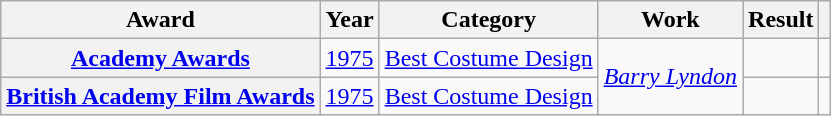<table class="wikitable">
<tr>
<th>Award</th>
<th>Year</th>
<th>Category</th>
<th>Work</th>
<th>Result</th>
<th class="unsortable"></th>
</tr>
<tr>
<th scope="row" style="text-align:center;"><a href='#'>Academy Awards</a></th>
<td style="text-align:center;"><a href='#'>1975</a></td>
<td><a href='#'>Best Costume Design</a></td>
<td rowspan="2"><em><a href='#'>Barry Lyndon</a></em></td>
<td></td>
<td style="text-align:center;"></td>
</tr>
<tr>
<th scope="row" style="text-align:center;"><a href='#'>British Academy Film Awards</a></th>
<td style="text-align:center;"><a href='#'>1975</a></td>
<td><a href='#'>Best Costume Design</a></td>
<td></td>
<td style="text-align:center;"></td>
</tr>
</table>
